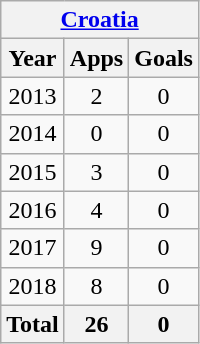<table class="wikitable" style="text-align:center">
<tr>
<th colspan=3><a href='#'>Croatia</a></th>
</tr>
<tr>
<th>Year</th>
<th>Apps</th>
<th>Goals</th>
</tr>
<tr>
<td>2013</td>
<td>2</td>
<td>0</td>
</tr>
<tr>
<td>2014</td>
<td>0</td>
<td>0</td>
</tr>
<tr>
<td>2015</td>
<td>3</td>
<td>0</td>
</tr>
<tr>
<td>2016</td>
<td>4</td>
<td>0</td>
</tr>
<tr>
<td>2017</td>
<td>9</td>
<td>0</td>
</tr>
<tr>
<td>2018</td>
<td>8</td>
<td>0</td>
</tr>
<tr>
<th>Total</th>
<th>26</th>
<th>0</th>
</tr>
</table>
